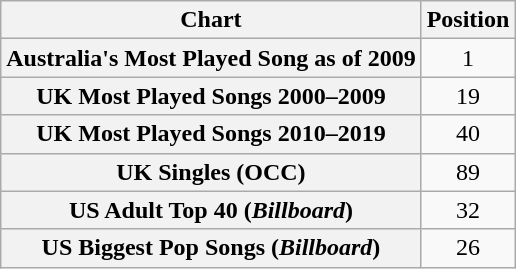<table class="wikitable sortable plainrowheaders">
<tr>
<th scope="col">Chart</th>
<th scope="col">Position</th>
</tr>
<tr>
<th scope="row">Australia's Most Played Song as of 2009</th>
<td align="center">1</td>
</tr>
<tr>
<th scope="row">UK Most Played Songs 2000–2009</th>
<td align="center">19</td>
</tr>
<tr>
<th scope="row">UK Most Played Songs 2010–2019</th>
<td align="center">40</td>
</tr>
<tr>
<th scope="row">UK Singles (OCC)</th>
<td align="center">89</td>
</tr>
<tr>
<th scope="row">US Adult Top 40 (<em>Billboard</em>)</th>
<td align="center">32</td>
</tr>
<tr>
<th scope="row">US Biggest Pop Songs (<em>Billboard</em>)</th>
<td align="center">26</td>
</tr>
</table>
